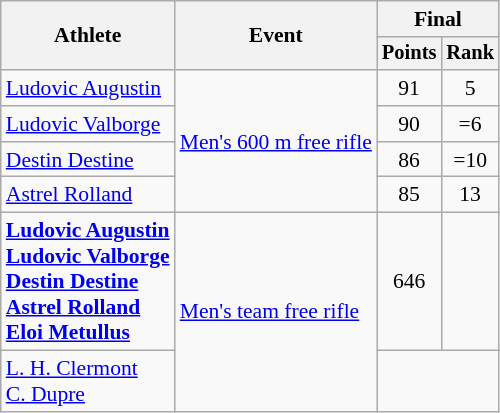<table class=wikitable style=font-size:90%;text-align:center>
<tr>
<th rowspan=2>Athlete</th>
<th rowspan=2>Event</th>
<th colspan=2>Final</th>
</tr>
<tr style=font-size:95%>
<th>Points</th>
<th>Rank</th>
</tr>
<tr>
<td align=left><a href='#'>Ludovic Augustin</a></td>
<td align=left rowspan=4><a href='#'>Men's 600 m free rifle</a></td>
<td align=center>91</td>
<td align=center>5</td>
</tr>
<tr>
<td align=left><a href='#'>Ludovic Valborge</a></td>
<td align=center>90</td>
<td align=center>=6</td>
</tr>
<tr>
<td align=left><a href='#'>Destin Destine</a></td>
<td align=center>86</td>
<td align=center>=10</td>
</tr>
<tr>
<td align=left><a href='#'>Astrel Rolland</a></td>
<td align=center>85</td>
<td align=center>13</td>
</tr>
<tr>
<td align=left><strong><a href='#'>Ludovic Augustin</a><br><a href='#'>Ludovic Valborge</a><br><a href='#'>Destin Destine</a><br><a href='#'>Astrel Rolland</a><br><a href='#'>Eloi Metullus</a></strong></td>
<td align=left rowspan=2><a href='#'>Men's team free rifle</a></td>
<td align=center>646</td>
<td align=center></td>
</tr>
<tr>
<td align=left><a href='#'>L. H. Clermont</a><br><a href='#'>C. Dupre</a></td>
<td align=center colspan=2></td>
</tr>
</table>
